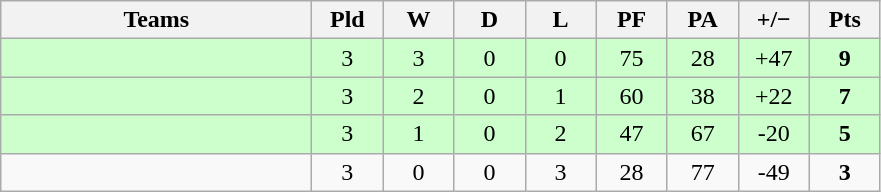<table class="wikitable" style="text-align: center;">
<tr>
<th style="width:200px;">Teams</th>
<th width="40">Pld</th>
<th width="40">W</th>
<th width="40">D</th>
<th width="40">L</th>
<th width="40">PF</th>
<th width="40">PA</th>
<th width="40">+/−</th>
<th width="40">Pts</th>
</tr>
<tr bgcolor=ccffcc>
<td align=left></td>
<td>3</td>
<td>3</td>
<td>0</td>
<td>0</td>
<td>75</td>
<td>28</td>
<td>+47</td>
<td><strong>9</strong></td>
</tr>
<tr bgcolor=ccffcc>
<td align=left></td>
<td>3</td>
<td>2</td>
<td>0</td>
<td>1</td>
<td>60</td>
<td>38</td>
<td>+22</td>
<td><strong>7</strong></td>
</tr>
<tr bgcolor=ccffcc>
<td align=left></td>
<td>3</td>
<td>1</td>
<td>0</td>
<td>2</td>
<td>47</td>
<td>67</td>
<td>-20</td>
<td><strong>5</strong></td>
</tr>
<tr>
<td align=left></td>
<td>3</td>
<td>0</td>
<td>0</td>
<td>3</td>
<td>28</td>
<td>77</td>
<td>-49</td>
<td><strong>3</strong></td>
</tr>
</table>
